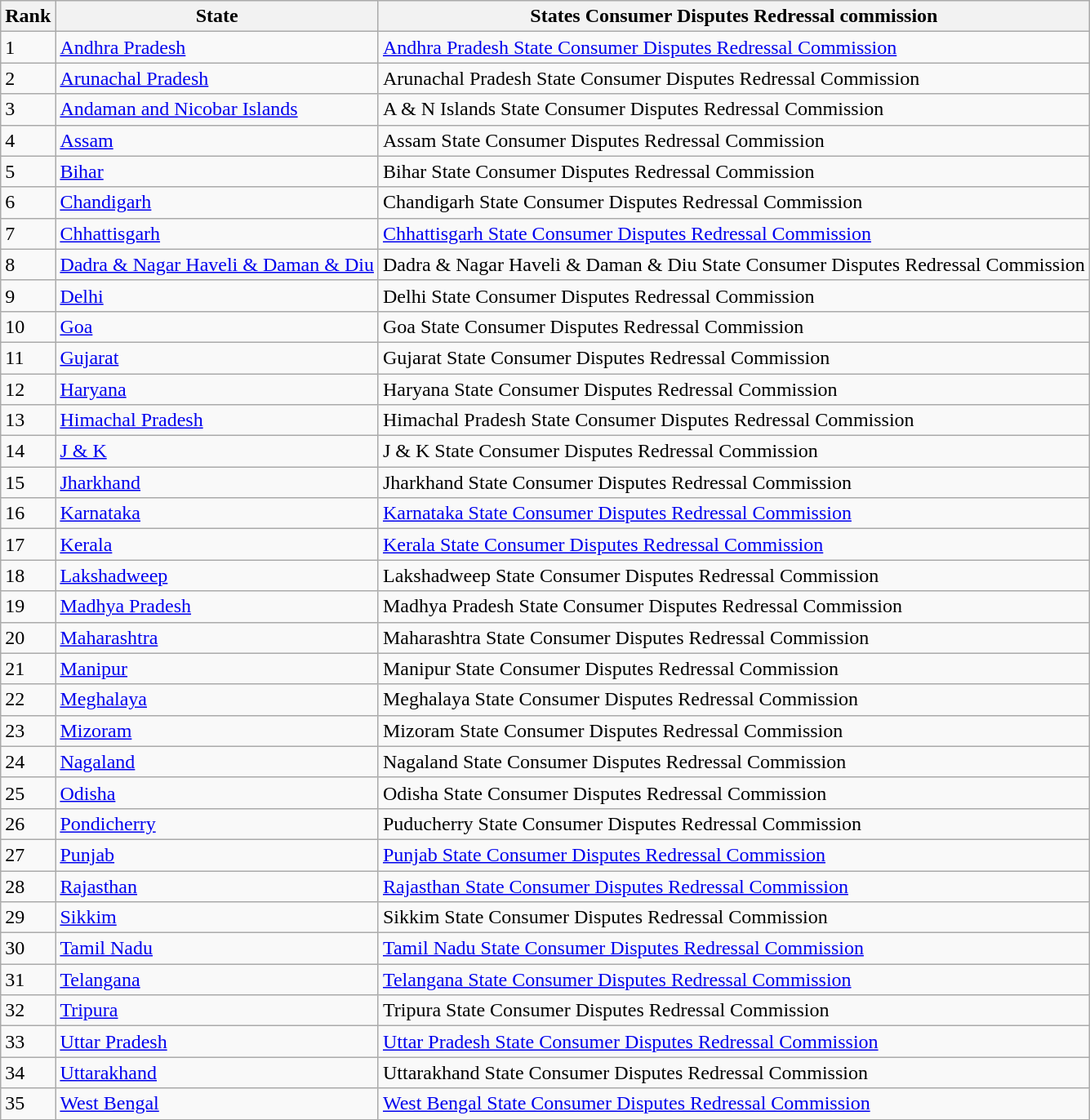<table class="wikitable sortable">
<tr>
<th>Rank</th>
<th>State</th>
<th>States Consumer Disputes Redressal commission</th>
</tr>
<tr>
<td>1</td>
<td><a href='#'>Andhra Pradesh</a></td>
<td><a href='#'>Andhra Pradesh State Consumer Disputes Redressal Commission</a></td>
</tr>
<tr>
<td>2</td>
<td><a href='#'>Arunachal Pradesh</a></td>
<td>Arunachal Pradesh State Consumer Disputes Redressal Commission</td>
</tr>
<tr>
<td>3</td>
<td><a href='#'>Andaman and Nicobar Islands</a></td>
<td>A & N Islands State Consumer Disputes Redressal Commission</td>
</tr>
<tr>
<td>4</td>
<td><a href='#'>Assam</a></td>
<td>Assam State Consumer Disputes Redressal Commission</td>
</tr>
<tr>
<td>5</td>
<td><a href='#'>Bihar</a></td>
<td>Bihar State Consumer Disputes Redressal Commission</td>
</tr>
<tr>
<td>6</td>
<td><a href='#'>Chandigarh</a></td>
<td>Chandigarh State Consumer Disputes Redressal Commission</td>
</tr>
<tr>
<td>7</td>
<td><a href='#'>Chhattisgarh</a></td>
<td><a href='#'>Chhattisgarh State Consumer Disputes Redressal Commission</a></td>
</tr>
<tr>
<td>8</td>
<td><a href='#'>Dadra & Nagar Haveli & Daman & Diu</a></td>
<td>Dadra & Nagar Haveli & Daman & Diu State Consumer Disputes Redressal Commission</td>
</tr>
<tr>
<td>9</td>
<td><a href='#'>Delhi</a></td>
<td>Delhi State Consumer Disputes Redressal Commission</td>
</tr>
<tr>
<td>10</td>
<td><a href='#'>Goa</a></td>
<td>Goa State Consumer Disputes Redressal Commission</td>
</tr>
<tr>
<td>11</td>
<td><a href='#'>Gujarat</a></td>
<td>Gujarat State Consumer Disputes Redressal Commission</td>
</tr>
<tr>
<td>12</td>
<td><a href='#'>Haryana</a></td>
<td>Haryana State Consumer Disputes Redressal Commission</td>
</tr>
<tr>
<td>13</td>
<td><a href='#'>Himachal Pradesh</a></td>
<td>Himachal Pradesh State Consumer Disputes Redressal Commission</td>
</tr>
<tr>
<td>14</td>
<td><a href='#'>J & K</a></td>
<td>J & K State Consumer Disputes Redressal Commission</td>
</tr>
<tr>
<td>15</td>
<td><a href='#'>Jharkhand</a></td>
<td>Jharkhand State Consumer Disputes Redressal Commission</td>
</tr>
<tr>
<td>16</td>
<td><a href='#'>Karnataka</a></td>
<td><a href='#'>Karnataka State Consumer Disputes Redressal Commission</a></td>
</tr>
<tr>
<td>17</td>
<td><a href='#'>Kerala</a></td>
<td><a href='#'>Kerala State Consumer Disputes Redressal Commission</a></td>
</tr>
<tr>
<td>18</td>
<td><a href='#'>Lakshadweep</a></td>
<td>Lakshadweep State Consumer Disputes Redressal Commission</td>
</tr>
<tr>
<td>19</td>
<td><a href='#'>Madhya Pradesh</a></td>
<td>Madhya Pradesh State Consumer Disputes Redressal Commission</td>
</tr>
<tr>
<td>20</td>
<td><a href='#'>Maharashtra</a></td>
<td>Maharashtra State Consumer Disputes Redressal Commission</td>
</tr>
<tr>
<td>21</td>
<td><a href='#'>Manipur</a></td>
<td>Manipur State Consumer Disputes Redressal Commission</td>
</tr>
<tr>
<td>22</td>
<td><a href='#'>Meghalaya</a></td>
<td>Meghalaya State Consumer Disputes Redressal Commission</td>
</tr>
<tr>
<td>23</td>
<td><a href='#'>Mizoram</a></td>
<td>Mizoram State Consumer Disputes Redressal Commission</td>
</tr>
<tr>
<td>24</td>
<td><a href='#'>Nagaland</a></td>
<td>Nagaland State Consumer Disputes Redressal Commission</td>
</tr>
<tr>
<td>25</td>
<td><a href='#'>Odisha</a></td>
<td>Odisha State Consumer Disputes Redressal Commission</td>
</tr>
<tr>
<td>26</td>
<td><a href='#'>Pondicherry</a></td>
<td>Puducherry State Consumer Disputes Redressal Commission</td>
</tr>
<tr>
<td>27</td>
<td><a href='#'>Punjab</a></td>
<td><a href='#'>Punjab State Consumer Disputes Redressal Commission</a></td>
</tr>
<tr>
<td>28</td>
<td><a href='#'>Rajasthan</a></td>
<td><a href='#'>Rajasthan State Consumer Disputes Redressal Commission</a></td>
</tr>
<tr>
<td>29</td>
<td><a href='#'>Sikkim</a></td>
<td>Sikkim State Consumer Disputes Redressal Commission</td>
</tr>
<tr>
<td>30</td>
<td><a href='#'>Tamil Nadu</a></td>
<td><a href='#'>Tamil Nadu State Consumer Disputes Redressal Commission</a></td>
</tr>
<tr>
<td>31</td>
<td><a href='#'>Telangana</a></td>
<td><a href='#'>Telangana State Consumer Disputes Redressal Commission</a></td>
</tr>
<tr>
<td>32</td>
<td><a href='#'>Tripura</a></td>
<td>Tripura State Consumer Disputes Redressal Commission</td>
</tr>
<tr>
<td>33</td>
<td><a href='#'>Uttar Pradesh</a></td>
<td><a href='#'>Uttar Pradesh State Consumer Disputes Redressal Commission</a></td>
</tr>
<tr>
<td>34</td>
<td><a href='#'>Uttarakhand</a></td>
<td>Uttarakhand State Consumer Disputes Redressal Commission</td>
</tr>
<tr>
<td>35</td>
<td><a href='#'>West Bengal</a></td>
<td><a href='#'>West Bengal State Consumer Disputes Redressal Commission</a></td>
</tr>
<tr>
</tr>
</table>
